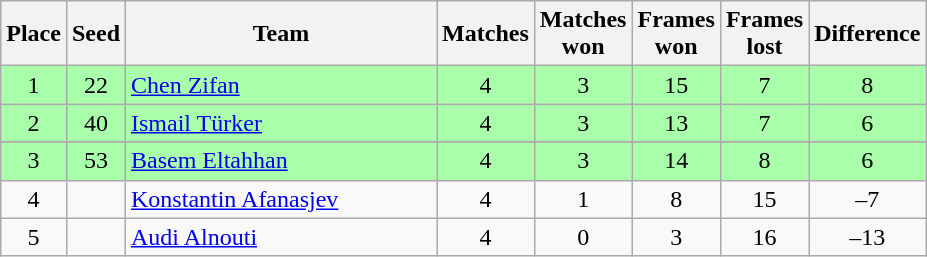<table class="wikitable" style="text-align: center;">
<tr>
<th width=20>Place</th>
<th width=20>Seed</th>
<th width=200>Team</th>
<th width=20>Matches</th>
<th width=20>Matches won</th>
<th width=20>Frames won</th>
<th width=20>Frames lost</th>
<th width=20>Difference</th>
</tr>
<tr style="background:#aaffaa;">
<td>1</td>
<td>22</td>
<td style="text-align:left;"> <a href='#'>Chen Zifan</a></td>
<td>4</td>
<td>3</td>
<td>15</td>
<td>7</td>
<td>8</td>
</tr>
<tr style="background:#aaffaa;">
<td>2</td>
<td>40</td>
<td style="text-align:left;"> <a href='#'>Ismail Türker</a></td>
<td>4</td>
<td>3</td>
<td>13</td>
<td>7</td>
<td>6</td>
</tr>
<tr>
</tr>
<tr style="background:#aaffaa;">
<td>3</td>
<td>53</td>
<td style="text-align:left;"> <a href='#'>Basem Eltahhan</a></td>
<td>4</td>
<td>3</td>
<td>14</td>
<td>8</td>
<td>6</td>
</tr>
<tr>
<td>4</td>
<td></td>
<td style="text-align:left;"> <a href='#'>Konstantin Afanasjev</a></td>
<td>4</td>
<td>1</td>
<td>8</td>
<td>15</td>
<td>–7</td>
</tr>
<tr>
<td>5</td>
<td></td>
<td style="text-align:left;"> <a href='#'>Audi Alnouti</a></td>
<td>4</td>
<td>0</td>
<td>3</td>
<td>16</td>
<td>–13</td>
</tr>
</table>
